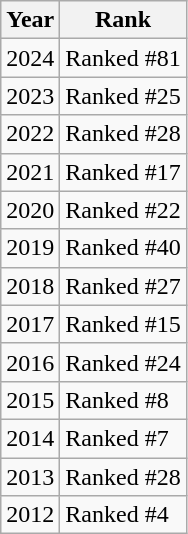<table class="wikitable">
<tr>
<th>Year</th>
<th>Rank</th>
</tr>
<tr>
<td>2024</td>
<td>Ranked #81</td>
</tr>
<tr>
<td>2023</td>
<td>Ranked #25</td>
</tr>
<tr>
<td>2022</td>
<td>Ranked #28</td>
</tr>
<tr>
<td>2021</td>
<td>Ranked #17</td>
</tr>
<tr>
<td>2020</td>
<td>Ranked #22</td>
</tr>
<tr>
<td>2019</td>
<td>Ranked #40</td>
</tr>
<tr>
<td>2018</td>
<td>Ranked #27</td>
</tr>
<tr>
<td>2017</td>
<td>Ranked #15</td>
</tr>
<tr>
<td>2016</td>
<td>Ranked #24</td>
</tr>
<tr>
<td>2015</td>
<td>Ranked #8</td>
</tr>
<tr>
<td>2014</td>
<td>Ranked #7</td>
</tr>
<tr>
<td>2013</td>
<td>Ranked #28</td>
</tr>
<tr>
<td>2012</td>
<td>Ranked #4</td>
</tr>
</table>
